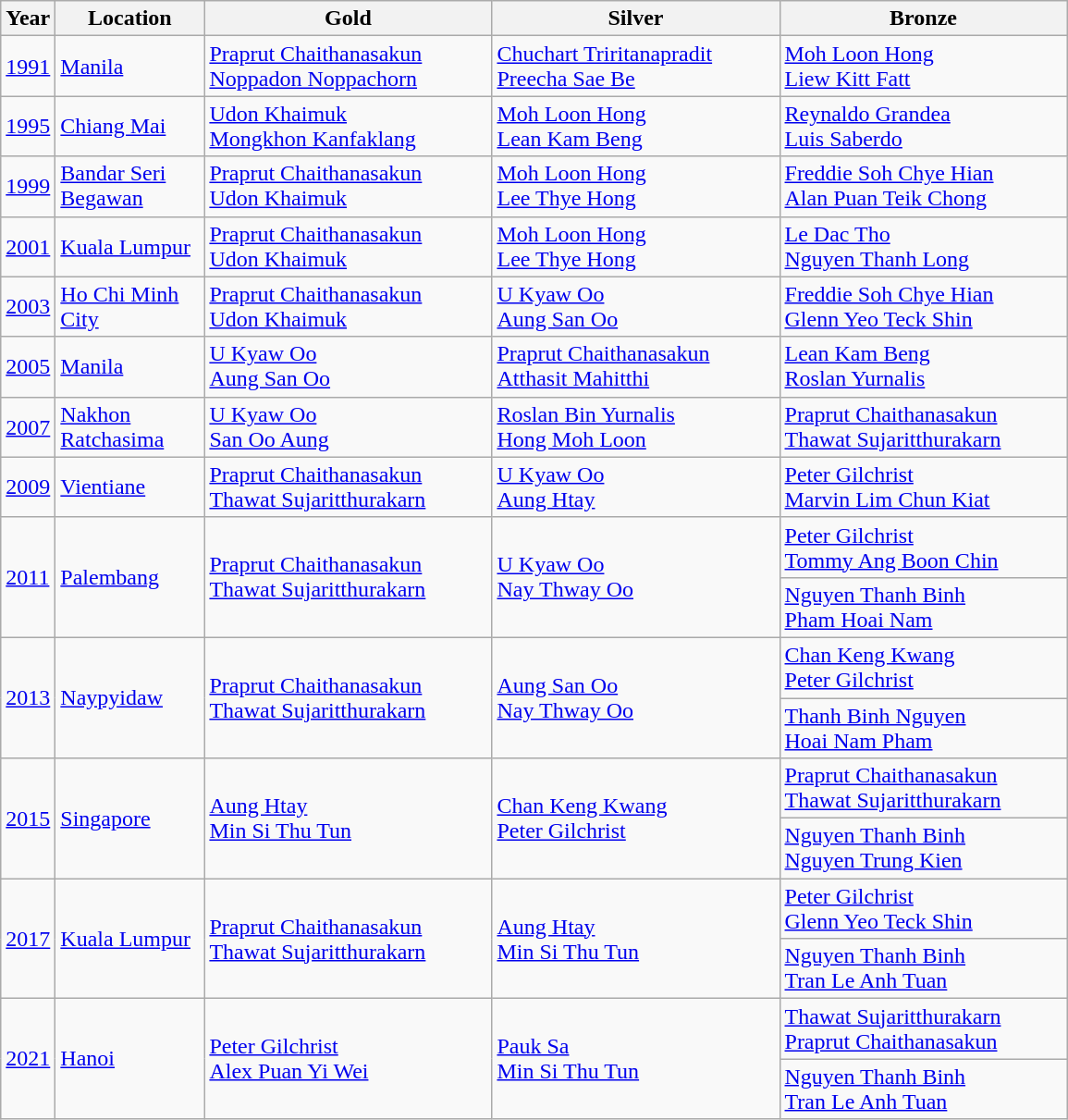<table class="wikitable">
<tr>
<th>Year</th>
<th width="100">Location</th>
<th width="200">Gold</th>
<th width="200">Silver</th>
<th width="200">Bronze</th>
</tr>
<tr>
<td><a href='#'>1991</a></td>
<td> <a href='#'>Manila</a></td>
<td> <a href='#'>Praprut Chaithanasakun</a><br> <a href='#'>Noppadon Noppachorn</a></td>
<td> <a href='#'>Chuchart Triritanapradit</a><br> <a href='#'>Preecha Sae Be</a></td>
<td> <a href='#'>Moh Loon Hong</a><br> <a href='#'>Liew Kitt Fatt</a></td>
</tr>
<tr>
<td><a href='#'>1995</a></td>
<td> <a href='#'>Chiang Mai</a></td>
<td> <a href='#'>Udon Khaimuk</a><br> <a href='#'>Mongkhon Kanfaklang</a></td>
<td> <a href='#'>Moh Loon Hong</a><br> <a href='#'>Lean Kam Beng</a></td>
<td> <a href='#'>Reynaldo Grandea</a><br> <a href='#'>Luis Saberdo</a></td>
</tr>
<tr>
<td><a href='#'>1999</a></td>
<td> <a href='#'>Bandar Seri Begawan</a></td>
<td> <a href='#'>Praprut Chaithanasakun</a><br> <a href='#'>Udon Khaimuk</a></td>
<td> <a href='#'>Moh Loon Hong</a><br> <a href='#'>Lee Thye Hong</a></td>
<td> <a href='#'>Freddie Soh Chye Hian</a><br> <a href='#'>Alan Puan Teik Chong</a></td>
</tr>
<tr>
<td><a href='#'>2001</a></td>
<td> <a href='#'>Kuala Lumpur</a></td>
<td> <a href='#'>Praprut Chaithanasakun</a><br> <a href='#'>Udon Khaimuk</a></td>
<td> <a href='#'>Moh Loon Hong</a><br> <a href='#'>Lee Thye Hong</a></td>
<td> <a href='#'>Le Dac Tho</a><br> <a href='#'>Nguyen Thanh Long</a></td>
</tr>
<tr>
<td><a href='#'>2003</a></td>
<td> <a href='#'>Ho Chi Minh City</a></td>
<td> <a href='#'>Praprut Chaithanasakun</a><br> <a href='#'>Udon Khaimuk</a></td>
<td> <a href='#'>U Kyaw Oo</a><br> <a href='#'>Aung San Oo</a></td>
<td> <a href='#'>Freddie Soh Chye Hian</a><br> <a href='#'>Glenn Yeo Teck Shin</a></td>
</tr>
<tr>
<td><a href='#'>2005</a></td>
<td> <a href='#'>Manila</a></td>
<td> <a href='#'>U Kyaw Oo</a><br> <a href='#'>Aung San Oo</a></td>
<td> <a href='#'>Praprut Chaithanasakun</a><br> <a href='#'>Atthasit Mahitthi</a></td>
<td> <a href='#'>Lean Kam Beng</a><br> <a href='#'>Roslan Yurnalis</a></td>
</tr>
<tr>
<td><a href='#'>2007</a></td>
<td> <a href='#'>Nakhon Ratchasima</a></td>
<td> <a href='#'>U Kyaw Oo</a><br> <a href='#'>San Oo Aung</a></td>
<td> <a href='#'>Roslan Bin Yurnalis</a><br>  <a href='#'>Hong Moh Loon</a></td>
<td> <a href='#'>Praprut Chaithanasakun</a><br> <a href='#'>Thawat Sujaritthurakarn</a></td>
</tr>
<tr>
<td><a href='#'>2009</a></td>
<td> <a href='#'>Vientiane</a></td>
<td> <a href='#'>Praprut Chaithanasakun</a><br> <a href='#'>Thawat Sujaritthurakarn</a></td>
<td> <a href='#'>U Kyaw Oo</a><br> <a href='#'>Aung Htay</a></td>
<td> <a href='#'>Peter Gilchrist</a><br> <a href='#'>Marvin Lim Chun Kiat</a></td>
</tr>
<tr>
<td rowspan=2><a href='#'>2011</a></td>
<td rowspan=2> <a href='#'>Palembang</a></td>
<td rowspan=2> <a href='#'>Praprut Chaithanasakun</a><br> <a href='#'>Thawat Sujaritthurakarn</a></td>
<td rowspan=2> <a href='#'>U Kyaw Oo</a><br> <a href='#'>Nay Thway Oo</a></td>
<td> <a href='#'>Peter Gilchrist</a><br> <a href='#'>Tommy Ang Boon Chin</a></td>
</tr>
<tr>
<td> <a href='#'>Nguyen Thanh Binh</a><br> <a href='#'>Pham Hoai Nam</a></td>
</tr>
<tr>
<td rowspan=2><a href='#'>2013</a></td>
<td rowspan=2> <a href='#'>Naypyidaw</a></td>
<td rowspan=2> <a href='#'>Praprut Chaithanasakun</a><br> <a href='#'>Thawat Sujaritthurakarn</a></td>
<td rowspan=2> <a href='#'>Aung San Oo</a><br> <a href='#'>Nay Thway Oo</a></td>
<td> <a href='#'>Chan Keng Kwang</a><br> <a href='#'>Peter Gilchrist</a></td>
</tr>
<tr>
<td> <a href='#'>Thanh Binh Nguyen</a><br> <a href='#'>Hoai Nam Pham</a></td>
</tr>
<tr>
<td rowspan=2><a href='#'>2015</a></td>
<td rowspan=2> <a href='#'>Singapore</a></td>
<td rowspan=2> <a href='#'>Aung Htay</a><br> <a href='#'>Min Si Thu Tun</a></td>
<td rowspan=2> <a href='#'>Chan Keng Kwang</a><br> <a href='#'>Peter Gilchrist</a></td>
<td> <a href='#'>Praprut Chaithanasakun</a><br> <a href='#'>Thawat Sujaritthurakarn</a></td>
</tr>
<tr>
<td> <a href='#'>Nguyen Thanh Binh</a><br> <a href='#'>Nguyen Trung Kien</a></td>
</tr>
<tr>
<td rowspan=2><a href='#'>2017</a></td>
<td rowspan=2> <a href='#'>Kuala Lumpur</a></td>
<td rowspan=2> <a href='#'>Praprut Chaithanasakun</a><br> <a href='#'>Thawat Sujaritthurakarn</a></td>
<td rowspan=2> <a href='#'>Aung Htay</a><br> <a href='#'>Min Si Thu Tun</a></td>
<td> <a href='#'>Peter Gilchrist</a><br> <a href='#'>Glenn Yeo Teck Shin</a></td>
</tr>
<tr>
<td> <a href='#'>Nguyen Thanh Binh</a><br> <a href='#'>Tran Le Anh Tuan</a></td>
</tr>
<tr>
<td rowspan=2><a href='#'>2021</a></td>
<td rowspan=2> <a href='#'>Hanoi</a></td>
<td rowspan=2> <a href='#'>Peter Gilchrist</a><br> <a href='#'>Alex Puan Yi Wei</a></td>
<td rowspan=2> <a href='#'>Pauk Sa</a><br> <a href='#'>Min Si Thu Tun</a></td>
<td> <a href='#'>Thawat Sujaritthurakarn</a><br> <a href='#'>Praprut Chaithanasakun</a></td>
</tr>
<tr>
<td> <a href='#'>Nguyen Thanh Binh</a><br> <a href='#'>Tran Le Anh Tuan</a></td>
</tr>
</table>
